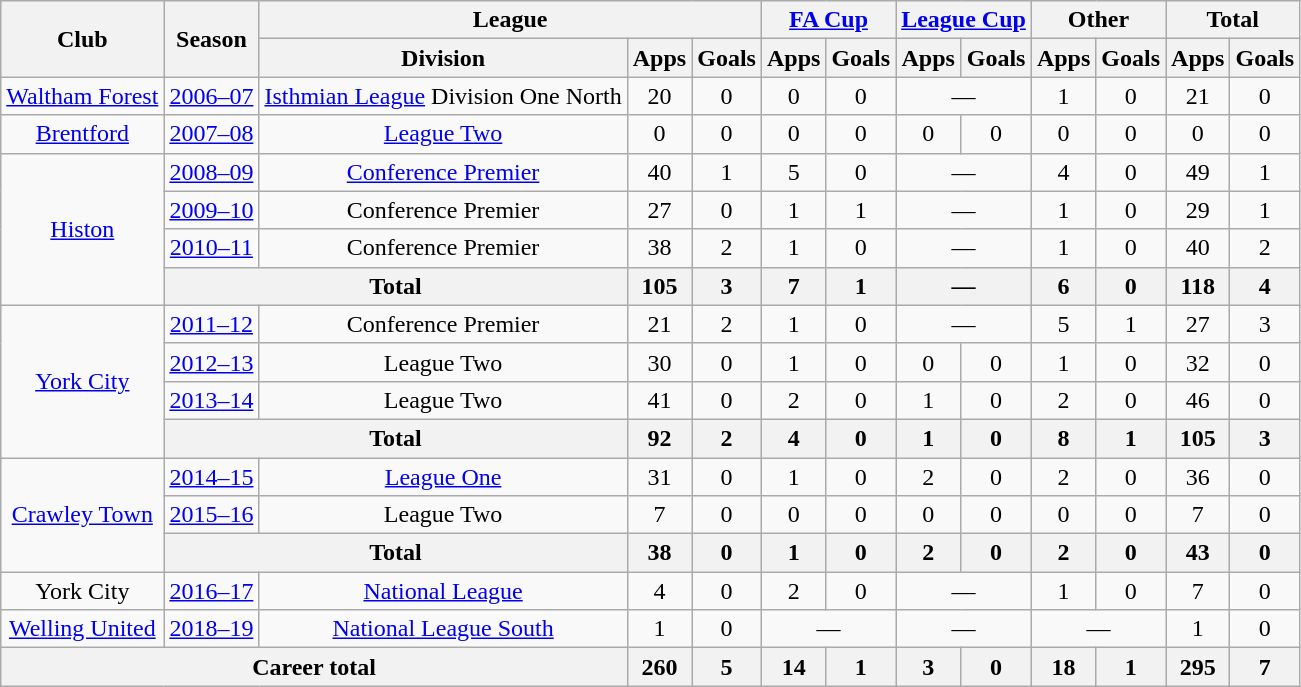<table class=wikitable style=text-align:center>
<tr>
<th rowspan=2>Club</th>
<th rowspan=2>Season</th>
<th colspan=3>League</th>
<th colspan=2><a href='#'>FA Cup</a></th>
<th colspan=2><a href='#'>League Cup</a></th>
<th colspan=2>Other</th>
<th colspan=2>Total</th>
</tr>
<tr>
<th>Division</th>
<th>Apps</th>
<th>Goals</th>
<th>Apps</th>
<th>Goals</th>
<th>Apps</th>
<th>Goals</th>
<th>Apps</th>
<th>Goals</th>
<th>Apps</th>
<th>Goals</th>
</tr>
<tr>
<td><a href='#'>Waltham Forest</a></td>
<td><a href='#'>2006–07</a></td>
<td><a href='#'>Isthmian League</a> Division One North</td>
<td>20</td>
<td>0</td>
<td>0</td>
<td>0</td>
<td colspan=2>—</td>
<td>1</td>
<td>0</td>
<td>21</td>
<td>0</td>
</tr>
<tr>
<td><a href='#'>Brentford</a></td>
<td><a href='#'>2007–08</a></td>
<td><a href='#'>League Two</a></td>
<td>0</td>
<td>0</td>
<td>0</td>
<td>0</td>
<td>0</td>
<td>0</td>
<td>0</td>
<td>0</td>
<td>0</td>
<td>0</td>
</tr>
<tr>
<td rowspan=4><a href='#'>Histon</a></td>
<td><a href='#'>2008–09</a></td>
<td><a href='#'>Conference Premier</a></td>
<td>40</td>
<td>1</td>
<td>5</td>
<td>0</td>
<td colspan=2>—</td>
<td>4</td>
<td>0</td>
<td>49</td>
<td>1</td>
</tr>
<tr>
<td><a href='#'>2009–10</a></td>
<td>Conference Premier</td>
<td>27</td>
<td>0</td>
<td>1</td>
<td>1</td>
<td colspan=2>—</td>
<td>1</td>
<td>0</td>
<td>29</td>
<td>1</td>
</tr>
<tr>
<td><a href='#'>2010–11</a></td>
<td>Conference Premier</td>
<td>38</td>
<td>2</td>
<td>1</td>
<td>0</td>
<td colspan=2>—</td>
<td>1</td>
<td>0</td>
<td>40</td>
<td>2</td>
</tr>
<tr>
<th colspan=2>Total</th>
<th>105</th>
<th>3</th>
<th>7</th>
<th>1</th>
<th colspan=2>—</th>
<th>6</th>
<th>0</th>
<th>118</th>
<th>4</th>
</tr>
<tr>
<td rowspan=4><a href='#'>York City</a></td>
<td><a href='#'>2011–12</a></td>
<td>Conference Premier</td>
<td>21</td>
<td>2</td>
<td>1</td>
<td>0</td>
<td colspan=2>—</td>
<td>5</td>
<td>1</td>
<td>27</td>
<td>3</td>
</tr>
<tr>
<td><a href='#'>2012–13</a></td>
<td>League Two</td>
<td>30</td>
<td>0</td>
<td>1</td>
<td>0</td>
<td>0</td>
<td>0</td>
<td>1</td>
<td>0</td>
<td>32</td>
<td>0</td>
</tr>
<tr>
<td><a href='#'>2013–14</a></td>
<td>League Two</td>
<td>41</td>
<td>0</td>
<td>2</td>
<td>0</td>
<td>1</td>
<td>0</td>
<td>2</td>
<td>0</td>
<td>46</td>
<td>0</td>
</tr>
<tr>
<th colspan=2>Total</th>
<th>92</th>
<th>2</th>
<th>4</th>
<th>0</th>
<th>1</th>
<th>0</th>
<th>8</th>
<th>1</th>
<th>105</th>
<th>3</th>
</tr>
<tr>
<td rowspan=3><a href='#'>Crawley Town</a></td>
<td><a href='#'>2014–15</a></td>
<td><a href='#'>League One</a></td>
<td>31</td>
<td>0</td>
<td>1</td>
<td>0</td>
<td>2</td>
<td>0</td>
<td>2</td>
<td>0</td>
<td>36</td>
<td>0</td>
</tr>
<tr>
<td><a href='#'>2015–16</a></td>
<td>League Two</td>
<td>7</td>
<td>0</td>
<td>0</td>
<td>0</td>
<td>0</td>
<td>0</td>
<td>0</td>
<td>0</td>
<td>7</td>
<td>0</td>
</tr>
<tr>
<th colspan=2>Total</th>
<th>38</th>
<th>0</th>
<th>1</th>
<th>0</th>
<th>2</th>
<th>0</th>
<th>2</th>
<th>0</th>
<th>43</th>
<th>0</th>
</tr>
<tr>
<td>York City</td>
<td><a href='#'>2016–17</a></td>
<td><a href='#'>National League</a></td>
<td>4</td>
<td>0</td>
<td>2</td>
<td>0</td>
<td colspan=2>—</td>
<td>1</td>
<td>0</td>
<td>7</td>
<td>0</td>
</tr>
<tr>
<td><a href='#'>Welling United</a></td>
<td><a href='#'>2018–19</a></td>
<td><a href='#'>National League South</a></td>
<td>1</td>
<td>0</td>
<td colspan=2>—</td>
<td colspan=2>—</td>
<td colspan=2>—</td>
<td>1</td>
<td>0</td>
</tr>
<tr>
<th colspan=3>Career total</th>
<th>260</th>
<th>5</th>
<th>14</th>
<th>1</th>
<th>3</th>
<th>0</th>
<th>18</th>
<th>1</th>
<th>295</th>
<th>7</th>
</tr>
</table>
